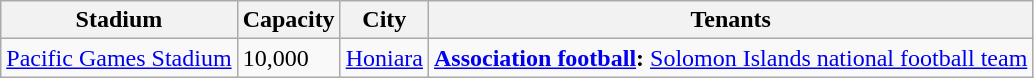<table class="wikitable sortable">
<tr>
<th>Stadium</th>
<th>Capacity</th>
<th>City</th>
<th>Tenants</th>
</tr>
<tr>
<td><a href='#'>Pacific Games Stadium</a></td>
<td>10,000</td>
<td><a href='#'>Honiara</a></td>
<td><strong><a href='#'>Association football</a>:</strong> <a href='#'>Solomon Islands national football team</a></td>
</tr>
</table>
